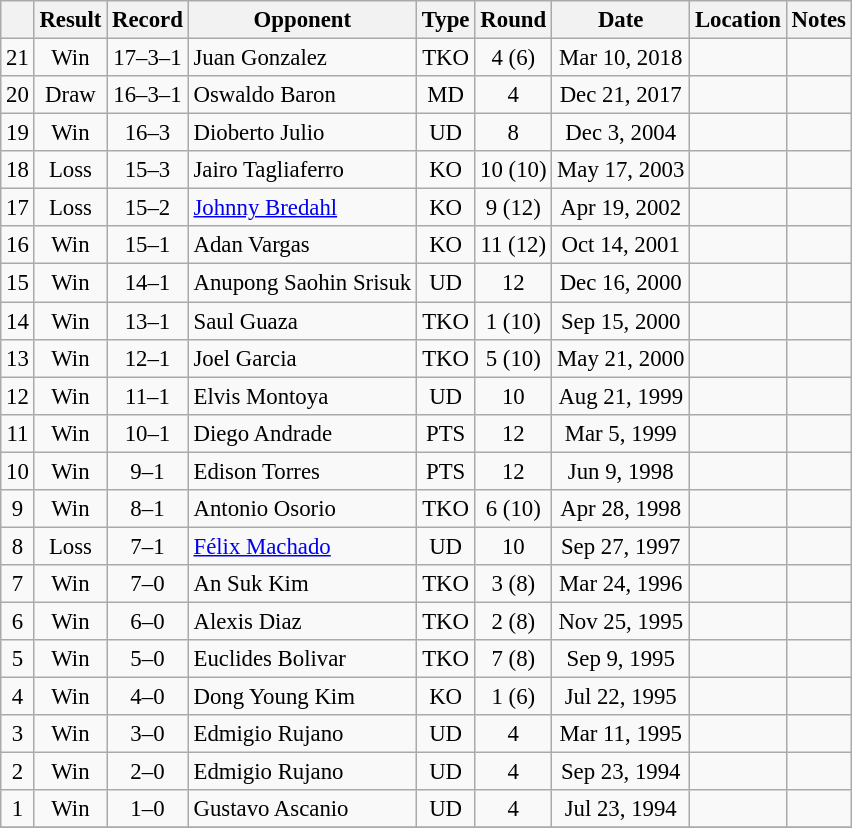<table class="wikitable" style="text-align:center; font-size:95%">
<tr>
<th></th>
<th>Result</th>
<th>Record</th>
<th>Opponent</th>
<th>Type</th>
<th>Round</th>
<th>Date</th>
<th>Location</th>
<th>Notes</th>
</tr>
<tr>
<td>21</td>
<td>Win</td>
<td>17–3–1</td>
<td align=left>Juan Gonzalez</td>
<td>TKO</td>
<td>4 (6)</td>
<td>Mar 10, 2018</td>
<td style="text-align:left;"></td>
<td></td>
</tr>
<tr>
<td>20</td>
<td>Draw</td>
<td>16–3–1</td>
<td align=left>Oswaldo Baron</td>
<td>MD</td>
<td>4</td>
<td>Dec 21, 2017</td>
<td style="text-align:left;"></td>
<td></td>
</tr>
<tr>
<td>19</td>
<td>Win</td>
<td>16–3</td>
<td align=left>Dioberto Julio</td>
<td>UD</td>
<td>8</td>
<td>Dec 3, 2004</td>
<td style="text-align:left;"></td>
<td></td>
</tr>
<tr>
<td>18</td>
<td>Loss</td>
<td>15–3</td>
<td align=left>Jairo Tagliaferro</td>
<td>KO</td>
<td>10 (10)</td>
<td>May 17, 2003</td>
<td style="text-align:left;"></td>
<td></td>
</tr>
<tr>
<td>17</td>
<td>Loss</td>
<td>15–2</td>
<td align=left><a href='#'>Johnny Bredahl</a></td>
<td>KO</td>
<td>9 (12)</td>
<td>Apr 19, 2002</td>
<td style="text-align:left;"></td>
<td style="text-align:left;"></td>
</tr>
<tr>
<td>16</td>
<td>Win</td>
<td>15–1</td>
<td align=left>Adan Vargas</td>
<td>KO</td>
<td>11 (12)</td>
<td>Oct 14, 2001</td>
<td style="text-align:left;"></td>
<td style="text-align:left;"></td>
</tr>
<tr>
<td>15</td>
<td>Win</td>
<td>14–1</td>
<td align=left>Anupong Saohin Srisuk</td>
<td>UD</td>
<td>12</td>
<td>Dec 16, 2000</td>
<td style="text-align:left;"></td>
<td style="text-align:left;"></td>
</tr>
<tr>
<td>14</td>
<td>Win</td>
<td>13–1</td>
<td align=left>Saul Guaza</td>
<td>TKO</td>
<td>1 (10)</td>
<td>Sep 15, 2000</td>
<td style="text-align:left;"></td>
<td></td>
</tr>
<tr>
<td>13</td>
<td>Win</td>
<td>12–1</td>
<td align=left>Joel Garcia</td>
<td>TKO</td>
<td>5 (10)</td>
<td>May 21, 2000</td>
<td style="text-align:left;"></td>
<td></td>
</tr>
<tr>
<td>12</td>
<td>Win</td>
<td>11–1</td>
<td align=left>Elvis Montoya</td>
<td>UD</td>
<td>10</td>
<td>Aug 21, 1999</td>
<td style="text-align:left;"></td>
<td></td>
</tr>
<tr>
<td>11</td>
<td>Win</td>
<td>10–1</td>
<td align=left>Diego Andrade</td>
<td>PTS</td>
<td>12</td>
<td>Mar 5, 1999</td>
<td style="text-align:left;"></td>
<td style="text-align:left;"></td>
</tr>
<tr>
<td>10</td>
<td>Win</td>
<td>9–1</td>
<td align=left>Edison Torres</td>
<td>PTS</td>
<td>12</td>
<td>Jun 9, 1998</td>
<td style="text-align:left;"></td>
<td style="text-align:left;"></td>
</tr>
<tr>
<td>9</td>
<td>Win</td>
<td>8–1</td>
<td align=left>Antonio Osorio</td>
<td>TKO</td>
<td>6 (10)</td>
<td>Apr 28, 1998</td>
<td style="text-align:left;"></td>
<td></td>
</tr>
<tr>
<td>8</td>
<td>Loss</td>
<td>7–1</td>
<td align=left><a href='#'>Félix Machado</a></td>
<td>UD</td>
<td>10</td>
<td>Sep 27, 1997</td>
<td style="text-align:left;"></td>
<td></td>
</tr>
<tr>
<td>7</td>
<td>Win</td>
<td>7–0</td>
<td align=left>An Suk Kim</td>
<td>TKO</td>
<td>3 (8)</td>
<td>Mar 24, 1996</td>
<td style="text-align:left;"></td>
<td></td>
</tr>
<tr>
<td>6</td>
<td>Win</td>
<td>6–0</td>
<td align=left>Alexis Diaz</td>
<td>TKO</td>
<td>2 (8)</td>
<td>Nov 25, 1995</td>
<td style="text-align:left;"></td>
<td></td>
</tr>
<tr>
<td>5</td>
<td>Win</td>
<td>5–0</td>
<td align=left>Euclides Bolivar</td>
<td>TKO</td>
<td>7 (8)</td>
<td>Sep 9, 1995</td>
<td style="text-align:left;"></td>
<td></td>
</tr>
<tr>
<td>4</td>
<td>Win</td>
<td>4–0</td>
<td align=left>Dong Young Kim</td>
<td>KO</td>
<td>1 (6)</td>
<td>Jul 22, 1995</td>
<td style="text-align:left;"></td>
<td></td>
</tr>
<tr>
<td>3</td>
<td>Win</td>
<td>3–0</td>
<td align=left>Edmigio Rujano</td>
<td>UD</td>
<td>4</td>
<td>Mar 11, 1995</td>
<td style="text-align:left;"></td>
<td></td>
</tr>
<tr>
<td>2</td>
<td>Win</td>
<td>2–0</td>
<td align=left>Edmigio Rujano</td>
<td>UD</td>
<td>4</td>
<td>Sep 23, 1994</td>
<td style="text-align:left;"></td>
<td></td>
</tr>
<tr>
<td>1</td>
<td>Win</td>
<td>1–0</td>
<td align=left>Gustavo Ascanio</td>
<td>UD</td>
<td>4</td>
<td>Jul 23, 1994</td>
<td style="text-align:left;"></td>
<td></td>
</tr>
<tr>
</tr>
</table>
